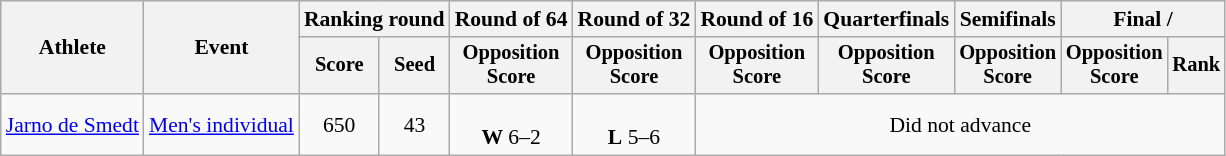<table class="wikitable" style="font-size:90%">
<tr>
<th rowspan=2>Athlete</th>
<th rowspan=2>Event</th>
<th colspan="2">Ranking round</th>
<th>Round of 64</th>
<th>Round of 32</th>
<th>Round of 16</th>
<th>Quarterfinals</th>
<th>Semifinals</th>
<th colspan="2">Final / </th>
</tr>
<tr style="font-size:95%">
<th>Score</th>
<th>Seed</th>
<th>Opposition<br>Score</th>
<th>Opposition<br>Score</th>
<th>Opposition<br>Score</th>
<th>Opposition<br>Score</th>
<th>Opposition<br>Score</th>
<th>Opposition<br>Score</th>
<th>Rank</th>
</tr>
<tr align=center>
<td align=left><a href='#'>Jarno de Smedt</a></td>
<td align=left><a href='#'>Men's individual</a></td>
<td>650</td>
<td>43</td>
<td><br><strong>W</strong> 6–2</td>
<td><br><strong>L</strong> 5–6</td>
<td colspan=6>Did not advance</td>
</tr>
</table>
